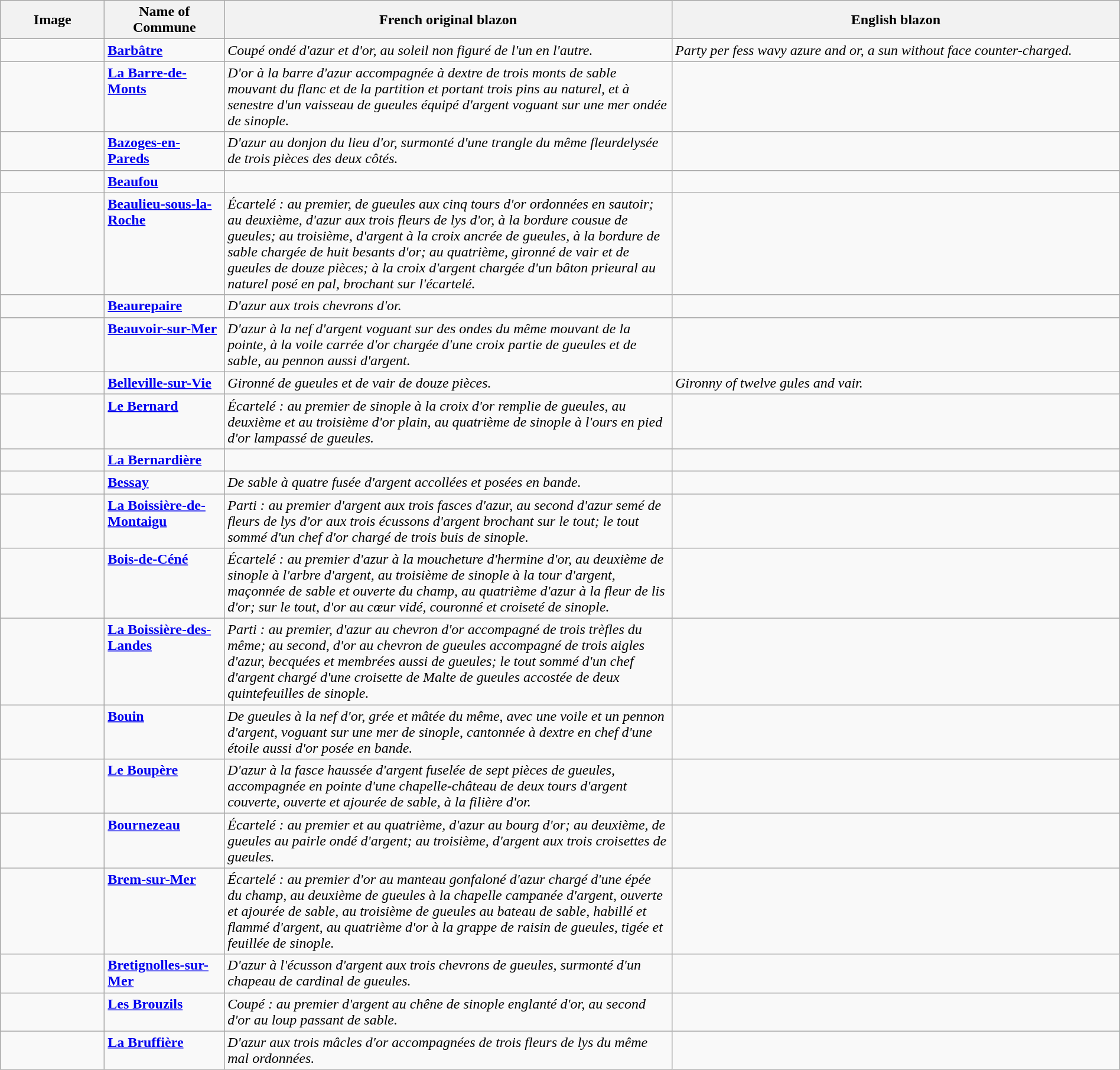<table class="wikitable" style="width:100%;">
<tr>
<th style="width:110px;">Image</th>
<th>Name of Commune</th>
<th style="width:40%;">French original blazon</th>
<th style="width:40%;">English blazon</th>
</tr>
<tr valign=top>
<td align=center></td>
<td><strong><a href='#'>Barbâtre</a></strong></td>
<td><em>Coupé ondé d'azur et d'or, au soleil non figuré de l'un en l'autre.</em></td>
<td><em>Party per fess wavy azure and or, a sun without face counter-charged.</em></td>
</tr>
<tr valign=top>
<td align=center></td>
<td><strong><a href='#'>La Barre-de-Monts</a></strong></td>
<td><em>D'or à la barre d'azur accompagnée à dextre de trois monts de sable mouvant du flanc et de la partition et portant trois pins au naturel, et à senestre d'un vaisseau de gueules équipé d'argent voguant sur une mer ondée de sinople.</em></td>
<td></td>
</tr>
<tr valign=top>
<td align=center></td>
<td><strong><a href='#'>Bazoges-en-Pareds</a></strong></td>
<td><em>D'azur au donjon du lieu d'or, surmonté d'une trangle du même fleurdelysée de trois pièces des deux côtés.</em></td>
<td></td>
</tr>
<tr valign=top>
<td align=center></td>
<td><strong><a href='#'>Beaufou</a></strong></td>
<td></td>
<td></td>
</tr>
<tr valign=top>
<td align=center></td>
<td><strong><a href='#'>Beaulieu-sous-la-Roche</a></strong></td>
<td><em>Écartelé : au premier, de gueules aux cinq tours d'or ordonnées en sautoir; au deuxième, d'azur aux trois fleurs de lys d'or, à la bordure cousue de gueules; au troisième, d'argent à la croix ancrée de gueules, à la bordure de sable chargée de huit besants d'or; au quatrième, gironné de vair et de gueules de douze pièces; à la croix d'argent chargée d'un bâton prieural au naturel posé en pal, brochant sur l'écartelé.</em></td>
<td></td>
</tr>
<tr valign=top>
<td align=center></td>
<td><strong><a href='#'>Beaurepaire</a></strong></td>
<td><em>D'azur aux trois chevrons d'or.</em></td>
<td></td>
</tr>
<tr valign=top>
<td align=center></td>
<td><strong><a href='#'>Beauvoir-sur-Mer</a></strong></td>
<td><em>D'azur à la nef d'argent voguant sur des ondes du même mouvant de la pointe, à la voile carrée d'or chargée d'une croix partie de gueules et de sable, au pennon aussi d'argent.</em></td>
<td></td>
</tr>
<tr valign=top>
<td align=center></td>
<td><strong><a href='#'>Belleville-sur-Vie</a></strong></td>
<td><em>Gironné de gueules et de vair de douze pièces.</em></td>
<td><em>Gironny of twelve gules and vair.</em></td>
</tr>
<tr valign=top>
<td align=center></td>
<td><strong><a href='#'>Le Bernard</a></strong></td>
<td><em>Écartelé : au premier de sinople à la croix d'or remplie de gueules, au deuxième et au troisième d'or plain, au quatrième de sinople à l'ours en pied d'or lampassé de gueules.</em></td>
<td></td>
</tr>
<tr valign=top>
<td align=center></td>
<td><strong><a href='#'>La Bernardière</a></strong></td>
<td></td>
<td></td>
</tr>
<tr valign=top>
<td align=center></td>
<td><strong><a href='#'>Bessay</a></strong></td>
<td><em>De sable à quatre fusée d'argent accollées et posées en bande.</em></td>
<td></td>
</tr>
<tr valign=top>
<td align=center></td>
<td><strong><a href='#'>La Boissière-de-Montaigu</a></strong></td>
<td><em>Parti : au premier d'argent aux trois fasces d'azur, au second d'azur semé de fleurs de lys d'or aux trois écussons d'argent brochant sur le tout; le tout sommé d'un chef d'or chargé de trois buis de sinople.</em></td>
<td></td>
</tr>
<tr valign=top>
<td align=center></td>
<td><strong><a href='#'>Bois-de-Céné</a></strong></td>
<td><em>Écartelé : au premier d'azur à la moucheture d'hermine d'or, au deuxième de sinople à l'arbre d'argent, au troisième de sinople à la tour d'argent, maçonnée de sable et ouverte du champ, au quatrième d'azur à la fleur de lis d'or; sur le tout, d'or au cœur vidé, couronné et croiseté de sinople.</em></td>
<td></td>
</tr>
<tr valign=top>
<td align=center></td>
<td><strong><a href='#'>La Boissière-des-Landes</a></strong></td>
<td><em>Parti : au premier, d'azur au chevron d'or accompagné de trois trèfles du même; au second, d'or au chevron de gueules accompagné de trois aigles d'azur, becquées et membrées aussi de gueules; le tout sommé d'un chef d'argent chargé d'une croisette de Malte de gueules accostée de deux quintefeuilles de sinople.</em></td>
<td></td>
</tr>
<tr valign=top>
<td align=center></td>
<td><strong><a href='#'>Bouin</a></strong></td>
<td><em>De gueules à la nef d'or, grée et mâtée du même, avec une voile et un pennon d'argent, voguant sur une mer de sinople, cantonnée à dextre en chef d'une étoile aussi d'or posée en bande.</em></td>
<td></td>
</tr>
<tr valign=top>
<td align=center></td>
<td><strong><a href='#'>Le Boupère</a></strong></td>
<td><em>D'azur à la fasce haussée d'argent fuselée de sept pièces de gueules, accompagnée en pointe d'une chapelle-château de deux tours d'argent couverte, ouverte et ajourée de sable, à la filière d'or.</em></td>
<td></td>
</tr>
<tr valign=top>
<td align=center></td>
<td><strong><a href='#'>Bournezeau</a></strong></td>
<td><em>Écartelé : au premier et au quatrième, d'azur au bourg d'or; au deuxième, de gueules au pairle ondé d'argent; au troisième, d'argent aux trois croisettes de gueules.</em></td>
<td></td>
</tr>
<tr valign=top>
<td align=center></td>
<td><strong><a href='#'>Brem-sur-Mer</a></strong></td>
<td><em>Écartelé : au premier d'or au manteau gonfaloné d'azur chargé d'une épée du champ, au deuxième de gueules à la chapelle campanée d'argent, ouverte et ajourée de sable, au troisième de gueules au bateau de sable, habillé et flammé d'argent, au quatrième d'or à la grappe de raisin de gueules, tigée et feuillée de sinople.</em></td>
<td></td>
</tr>
<tr valign=top>
<td align=center></td>
<td><strong><a href='#'>Bretignolles-sur-Mer</a></strong></td>
<td><em>D'azur à l'écusson d'argent aux trois chevrons de gueules, surmonté d'un chapeau de cardinal de gueules.</em></td>
<td></td>
</tr>
<tr valign=top>
<td align=center></td>
<td><strong><a href='#'>Les Brouzils</a></strong></td>
<td><em>Coupé : au premier d'argent au chêne de sinople englanté d'or, au second d'or au loup passant de sable.</em></td>
<td></td>
</tr>
<tr valign=top>
<td align=center></td>
<td><strong><a href='#'>La Bruffière</a></strong></td>
<td><em>D'azur aux trois mâcles d'or accompagnées de trois fleurs de lys du même mal ordonnées.</em></td>
<td></td>
</tr>
</table>
